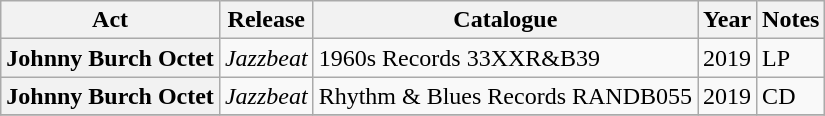<table class="wikitable plainrowheaders sortable">
<tr>
<th scope="col" class="unsortable">Act</th>
<th scope="col">Release</th>
<th scope="col">Catalogue</th>
<th scope="col">Year</th>
<th scope="col" class="unsortable">Notes</th>
</tr>
<tr>
<th scope="row">Johnny Burch Octet</th>
<td><em>Jazzbeat</em></td>
<td>1960s Records 33XXR&B39</td>
<td>2019</td>
<td>LP</td>
</tr>
<tr>
<th scope="row">Johnny Burch Octet</th>
<td><em>Jazzbeat</em></td>
<td>Rhythm & Blues Records RANDB055</td>
<td>2019</td>
<td>CD</td>
</tr>
<tr>
</tr>
</table>
